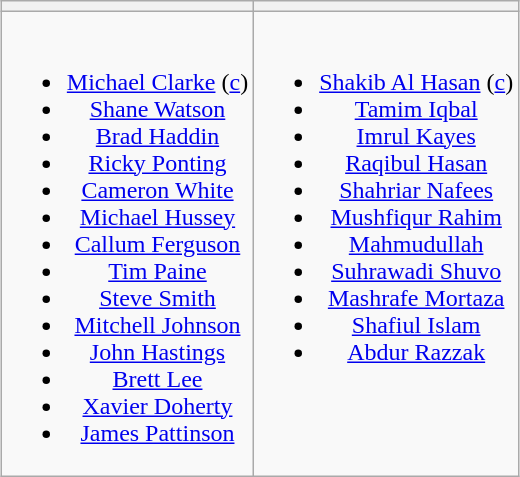<table class="wikitable" style="text-align:center;margin:0 auto">
<tr>
<th></th>
<th></th>
</tr>
<tr style="vertical-align:top">
<td><br><ul><li><a href='#'>Michael Clarke</a> (<a href='#'>c</a>)</li><li><a href='#'>Shane Watson</a></li><li><a href='#'>Brad Haddin</a></li><li><a href='#'>Ricky Ponting</a></li><li><a href='#'>Cameron White</a></li><li><a href='#'>Michael Hussey</a></li><li><a href='#'>Callum Ferguson</a></li><li><a href='#'>Tim Paine</a></li><li><a href='#'>Steve Smith</a></li><li><a href='#'>Mitchell Johnson</a></li><li><a href='#'>John Hastings</a></li><li><a href='#'>Brett Lee</a></li><li><a href='#'>Xavier Doherty</a></li><li><a href='#'>James Pattinson</a></li></ul></td>
<td><br><ul><li><a href='#'>Shakib Al Hasan</a> (<a href='#'>c</a>)</li><li><a href='#'>Tamim Iqbal</a></li><li><a href='#'>Imrul Kayes</a></li><li><a href='#'>Raqibul Hasan</a></li><li><a href='#'>Shahriar Nafees</a></li><li><a href='#'>Mushfiqur Rahim</a></li><li><a href='#'>Mahmudullah</a></li><li><a href='#'>Suhrawadi Shuvo</a></li><li><a href='#'>Mashrafe Mortaza</a></li><li><a href='#'>Shafiul Islam</a></li><li><a href='#'>Abdur Razzak</a></li></ul></td>
</tr>
</table>
